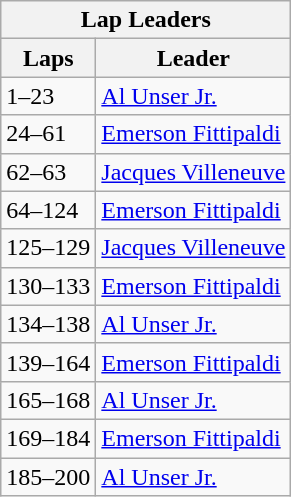<table class="wikitable">
<tr>
<th colspan=2>Lap Leaders</th>
</tr>
<tr>
<th>Laps</th>
<th>Leader</th>
</tr>
<tr>
<td>1–23</td>
<td><a href='#'>Al Unser Jr.</a></td>
</tr>
<tr>
<td>24–61</td>
<td><a href='#'>Emerson Fittipaldi</a></td>
</tr>
<tr>
<td>62–63</td>
<td><a href='#'>Jacques Villeneuve</a></td>
</tr>
<tr>
<td>64–124</td>
<td><a href='#'>Emerson Fittipaldi</a></td>
</tr>
<tr>
<td>125–129</td>
<td><a href='#'>Jacques Villeneuve</a></td>
</tr>
<tr>
<td>130–133</td>
<td><a href='#'>Emerson Fittipaldi</a></td>
</tr>
<tr>
<td>134–138</td>
<td><a href='#'>Al Unser Jr.</a></td>
</tr>
<tr>
<td>139–164</td>
<td><a href='#'>Emerson Fittipaldi</a></td>
</tr>
<tr>
<td>165–168</td>
<td><a href='#'>Al Unser Jr.</a></td>
</tr>
<tr>
<td>169–184</td>
<td><a href='#'>Emerson Fittipaldi</a></td>
</tr>
<tr>
<td>185–200</td>
<td><a href='#'>Al Unser Jr.</a></td>
</tr>
</table>
